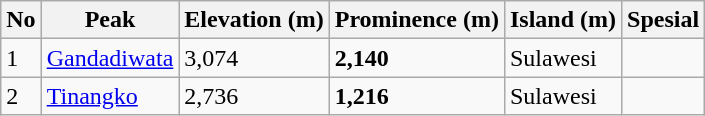<table class="wikitable sortable">
<tr>
<th>No</th>
<th>Peak</th>
<th>Elevation (m)</th>
<th>Prominence (m)</th>
<th>Island (m)</th>
<th>Spesial</th>
</tr>
<tr>
<td>1</td>
<td><a href='#'>Gandadiwata</a></td>
<td>3,074</td>
<td><strong>2,140</strong></td>
<td>Sulawesi</td>
<td></td>
</tr>
<tr>
<td>2</td>
<td><a href='#'>Tinangko</a></td>
<td>2,736</td>
<td><strong>1,216</strong></td>
<td>Sulawesi</td>
<td></td>
</tr>
</table>
